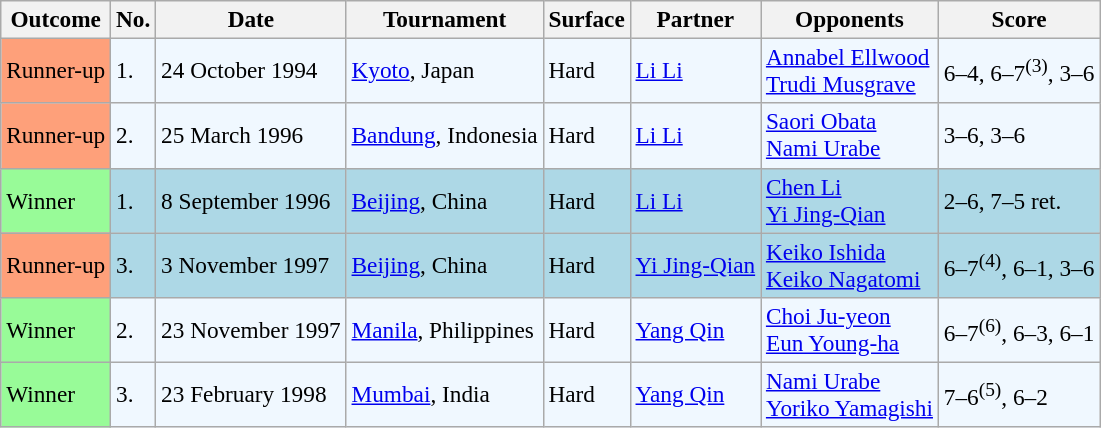<table class="sortable wikitable" style=font-size:97%>
<tr>
<th>Outcome</th>
<th>No.</th>
<th>Date</th>
<th>Tournament</th>
<th>Surface</th>
<th>Partner</th>
<th>Opponents</th>
<th>Score</th>
</tr>
<tr style="background:#f0f8ff;">
<td bgcolor=FEA07A>Runner-up</td>
<td>1.</td>
<td>24 October 1994</td>
<td><a href='#'>Kyoto</a>, Japan</td>
<td>Hard</td>
<td> <a href='#'>Li Li</a></td>
<td> <a href='#'>Annabel Ellwood</a> <br>  <a href='#'>Trudi Musgrave</a></td>
<td>6–4, 6–7<sup>(3)</sup>, 3–6</td>
</tr>
<tr style="background:#f0f8ff;">
<td bgcolor=FEA07A>Runner-up</td>
<td>2.</td>
<td>25 March 1996</td>
<td><a href='#'>Bandung</a>, Indonesia</td>
<td>Hard</td>
<td> <a href='#'>Li Li</a></td>
<td> <a href='#'>Saori Obata</a> <br>  <a href='#'>Nami Urabe</a></td>
<td>3–6, 3–6</td>
</tr>
<tr bgcolor="lightblue">
<td bgcolor=#98fb98>Winner</td>
<td>1.</td>
<td>8 September 1996</td>
<td><a href='#'>Beijing</a>, China</td>
<td>Hard</td>
<td> <a href='#'>Li Li</a></td>
<td> <a href='#'>Chen Li</a> <br>  <a href='#'>Yi Jing-Qian</a></td>
<td>2–6, 7–5 ret.</td>
</tr>
<tr bgcolor=lightblue>
<td bgcolor=FEA07A>Runner-up</td>
<td>3.</td>
<td>3 November 1997</td>
<td><a href='#'>Beijing</a>, China</td>
<td>Hard</td>
<td> <a href='#'>Yi Jing-Qian</a></td>
<td> <a href='#'>Keiko Ishida</a><br>  <a href='#'>Keiko Nagatomi</a></td>
<td>6–7<sup>(4)</sup>, 6–1, 3–6</td>
</tr>
<tr style="background:#f0f8ff;">
<td bgcolor=#98fb98>Winner</td>
<td>2.</td>
<td>23 November 1997</td>
<td><a href='#'>Manila</a>, Philippines</td>
<td>Hard</td>
<td> <a href='#'>Yang Qin</a></td>
<td> <a href='#'>Choi Ju-yeon</a> <br>  <a href='#'>Eun Young-ha</a></td>
<td>6–7<sup>(6)</sup>, 6–3, 6–1</td>
</tr>
<tr style="background:#f0f8ff;">
<td bgcolor=#98fb98>Winner</td>
<td>3.</td>
<td>23 February 1998</td>
<td><a href='#'>Mumbai</a>, India</td>
<td>Hard</td>
<td> <a href='#'>Yang Qin</a></td>
<td> <a href='#'>Nami Urabe</a> <br>  <a href='#'>Yoriko Yamagishi</a></td>
<td>7–6<sup>(5)</sup>, 6–2</td>
</tr>
</table>
